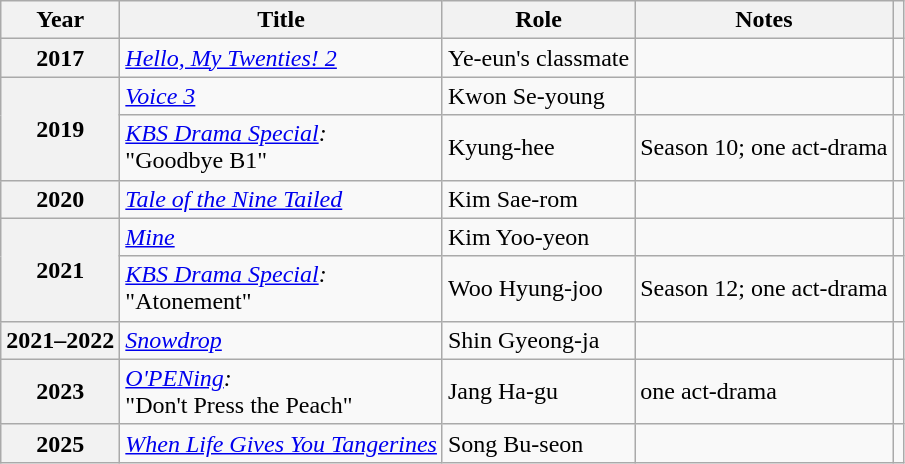<table class="wikitable plainrowheaders sortable">
<tr>
<th scope="col">Year</th>
<th scope="col">Title</th>
<th scope="col">Role</th>
<th scope="col">Notes</th>
<th scope="col" class="unsortable"></th>
</tr>
<tr>
<th scope="row">2017</th>
<td><em><a href='#'>Hello, My Twenties! 2</a></em></td>
<td>Ye-eun's classmate</td>
<td></td>
<td style="text-align:center"></td>
</tr>
<tr>
<th scope="row" rowspan="2">2019</th>
<td><em><a href='#'>Voice 3</a></em></td>
<td>Kwon Se-young</td>
<td></td>
<td style="text-align:center"></td>
</tr>
<tr>
<td><em><a href='#'>KBS Drama Special</a>:</em><br>"Goodbye B1"</td>
<td>Kyung-hee</td>
<td>Season 10; one act-drama</td>
<td style="text-align:center"></td>
</tr>
<tr>
<th scope="row">2020</th>
<td><em><a href='#'>Tale of the Nine Tailed</a></em></td>
<td>Kim Sae-rom</td>
<td></td>
<td style="text-align:center"></td>
</tr>
<tr>
<th scope="row" rowspan="2">2021</th>
<td><em><a href='#'>Mine</a></em></td>
<td>Kim Yoo-yeon</td>
<td></td>
<td style="text-align:center"></td>
</tr>
<tr>
<td><em><a href='#'>KBS Drama Special</a>:</em><br>"Atonement"</td>
<td>Woo Hyung-joo</td>
<td>Season 12; one act-drama</td>
<td style="text-align:center"></td>
</tr>
<tr>
<th scope="row">2021–2022</th>
<td><em><a href='#'>Snowdrop</a></em></td>
<td>Shin Gyeong-ja</td>
<td></td>
<td style="text-align:center"></td>
</tr>
<tr>
<th scope="row">2023</th>
<td><em><a href='#'>O'PENing</a>:</em><br>"Don't Press the Peach"</td>
<td>Jang Ha-gu</td>
<td>one act-drama</td>
<td style="text-align:center"></td>
</tr>
<tr>
<th scope="row">2025</th>
<td><em><a href='#'>When Life Gives You Tangerines</a></em></td>
<td>Song Bu-seon</td>
<td></td>
<td style="text-align:center"></td>
</tr>
</table>
